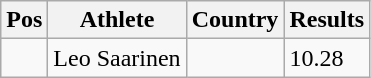<table class="wikitable">
<tr>
<th>Pos</th>
<th>Athlete</th>
<th>Country</th>
<th>Results</th>
</tr>
<tr>
<td align="center"></td>
<td>Leo Saarinen</td>
<td></td>
<td>10.28</td>
</tr>
</table>
